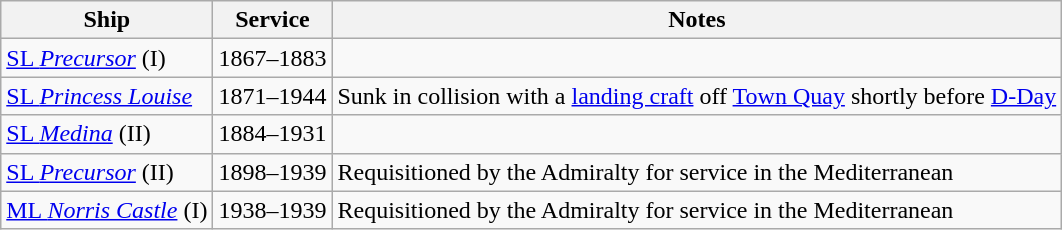<table class="wikitable">
<tr>
<th>Ship</th>
<th>Service</th>
<th>Notes</th>
</tr>
<tr>
<td><a href='#'>SL <em>Precursor</em></a> (I)</td>
<td>1867–1883</td>
<td></td>
</tr>
<tr>
<td><a href='#'>SL <em>Princess Louise</em></a></td>
<td>1871–1944</td>
<td>Sunk in collision with a <a href='#'>landing craft</a> off <a href='#'>Town Quay</a> shortly before <a href='#'>D-Day</a></td>
</tr>
<tr>
<td><a href='#'>SL <em>Medina</em></a> (II)</td>
<td>1884–1931</td>
<td></td>
</tr>
<tr>
<td><a href='#'>SL <em>Precursor</em></a> (II)</td>
<td>1898–1939</td>
<td>Requisitioned by the Admiralty for service in the Mediterranean</td>
</tr>
<tr>
<td><a href='#'>ML <em>Norris Castle</em></a> (I)</td>
<td>1938–1939</td>
<td>Requisitioned by the Admiralty for service in the Mediterranean</td>
</tr>
</table>
